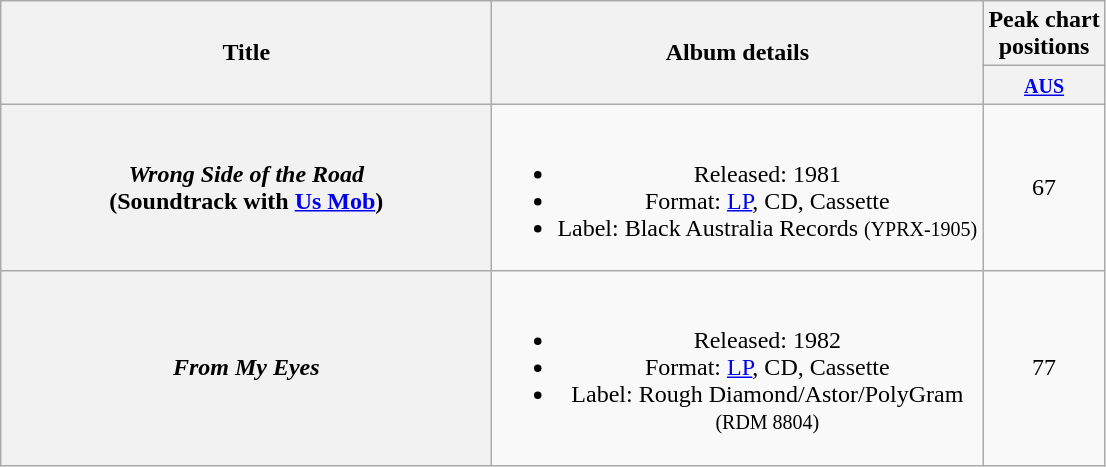<table class="wikitable plainrowheaders" style="text-align:center;" border="1">
<tr>
<th scope="col" rowspan="2" style="width:20em;">Title</th>
<th scope="col" rowspan="2" style="width:20em;">Album details</th>
<th scope="col" colspan="1">Peak chart<br>positions</th>
</tr>
<tr>
<th scope="col" style="text-align:center;"><small><a href='#'>AUS</a><br></small></th>
</tr>
<tr>
<th scope="row"><em>Wrong Side of the Road</em> <br> (Soundtrack with <a href='#'>Us Mob</a>)</th>
<td><br><ul><li>Released: 1981</li><li>Format: <a href='#'>LP</a>, CD, Cassette</li><li>Label: Black Australia Records <small>(YPRX-1905)</small></li></ul></td>
<td align="center">67</td>
</tr>
<tr>
<th scope="row"><em>From My Eyes</em></th>
<td><br><ul><li>Released: 1982</li><li>Format: <a href='#'>LP</a>, CD, Cassette</li><li>Label: Rough Diamond/Astor/PolyGram <small>(RDM 8804)</small></li></ul></td>
<td align="center">77</td>
</tr>
</table>
